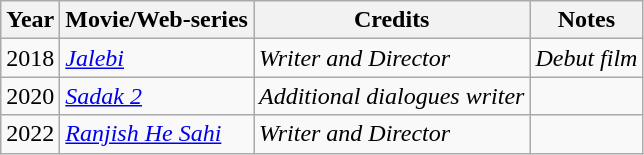<table class="wikitable">
<tr>
<th scope="col">Year</th>
<th scope="col">Movie/Web-series</th>
<th scope="col">Credits</th>
<th scope="col">Notes</th>
</tr>
<tr>
<td>2018</td>
<td><em><a href='#'>Jalebi</a></em></td>
<td><em>Writer and Director</em></td>
<td><em>Debut film</em></td>
</tr>
<tr>
<td>2020</td>
<td><em><a href='#'>Sadak 2</a></em></td>
<td><em>Additional dialogues writer</em></td>
<td></td>
</tr>
<tr>
<td>2022</td>
<td><em><a href='#'>Ranjish He Sahi</a></em></td>
<td><em>Writer and Director</em></td>
<td></td>
</tr>
</table>
